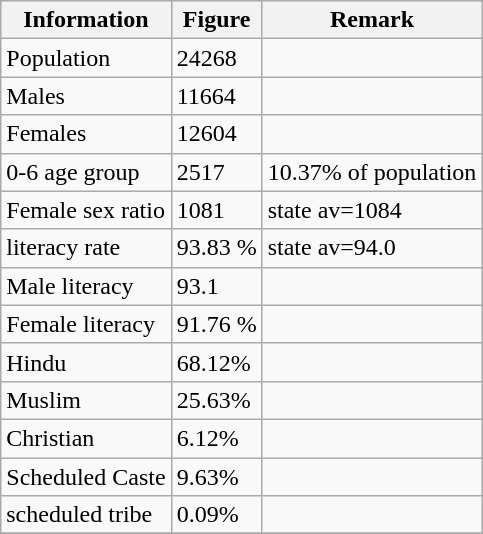<table class="wikitable">
<tr>
<th>Information</th>
<th>Figure</th>
<th>Remark</th>
</tr>
<tr>
<td>Population</td>
<td>24268</td>
<td></td>
</tr>
<tr>
<td>Males</td>
<td>11664</td>
<td></td>
</tr>
<tr>
<td>Females</td>
<td>12604</td>
<td></td>
</tr>
<tr>
<td>0-6 age group</td>
<td>2517</td>
<td>10.37% of  population</td>
</tr>
<tr>
<td>Female sex    ratio</td>
<td>1081</td>
<td>state av=1084</td>
</tr>
<tr>
<td>literacy rate</td>
<td>93.83 %</td>
<td>state av=94.0</td>
</tr>
<tr>
<td>Male literacy</td>
<td>93.1</td>
<td></td>
</tr>
<tr>
<td>Female literacy</td>
<td>91.76 %</td>
<td></td>
</tr>
<tr>
<td>Hindu</td>
<td>68.12%</td>
<td></td>
</tr>
<tr>
<td>Muslim</td>
<td>25.63%</td>
<td></td>
</tr>
<tr>
<td>Christian</td>
<td>6.12%</td>
<td></td>
</tr>
<tr>
<td>Scheduled Caste</td>
<td>9.63%</td>
<td></td>
</tr>
<tr>
<td>scheduled tribe</td>
<td>0.09%</td>
<td></td>
</tr>
<tr>
</tr>
</table>
